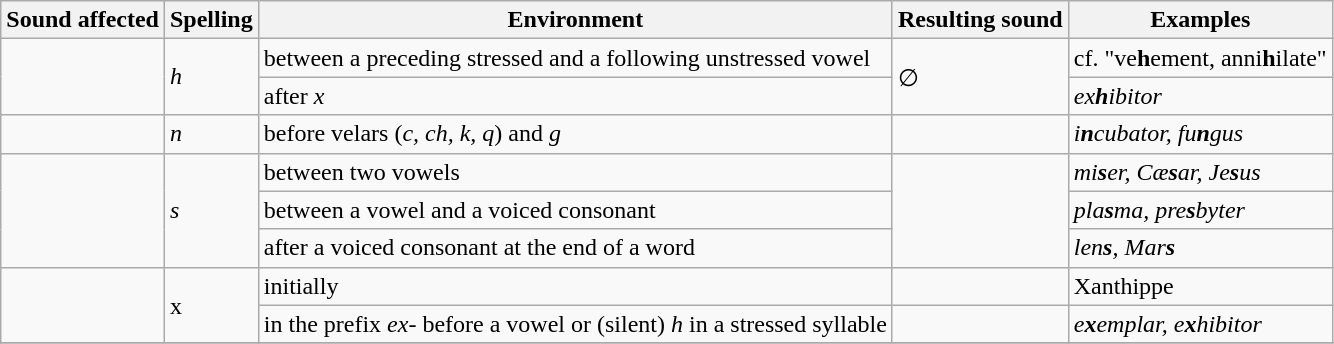<table class="wikitable">
<tr>
<th>Sound affected</th>
<th>Spelling</th>
<th>Environment</th>
<th>Resulting sound</th>
<th>Examples</th>
</tr>
<tr>
<td rowspan="2"></td>
<td rowspan="2"><em>h</em></td>
<td>between a preceding stressed and a following unstressed vowel</td>
<td rowspan="2">∅</td>
<td>cf. "ve<strong>h</strong>ement, anni<strong>h</strong>ilate"</td>
</tr>
<tr>
<td>after <em>x</em></td>
<td><em>ex<strong>h</strong>ibitor</em></td>
</tr>
<tr>
<td></td>
<td><em>n</em></td>
<td>before velars  (<em>c, ch, k, q</em>) and  <em>g</em></td>
<td></td>
<td><em>i<strong>n</strong>cubator, fu<strong>n</strong>gus</em></td>
</tr>
<tr>
<td rowspan="3"></td>
<td rowspan="3"><em>s</em></td>
<td>between two vowels</td>
<td rowspan="3"></td>
<td><em>mi<strong>s</strong>er, Cæ<strong>s</strong>ar, Je<strong>s</strong>us</em></td>
</tr>
<tr>
<td>between a vowel and a voiced consonant</td>
<td><em>pla<strong>s</strong>ma, pre<strong>s</strong>byter</em></td>
</tr>
<tr>
<td>after a voiced consonant at the end of a word</td>
<td><em>len<strong>s</strong>, Mar<strong>s<strong><em></td>
</tr>
<tr>
<td rowspan="2"></td>
<td rowspan="2"></em>x<em></td>
<td>initially</td>
<td></td>
<td></em></strong>X</strong>anthippe</em></td>
</tr>
<tr>
<td>in the prefix <em>ex-</em> before a vowel or (silent) <em>h</em> in a stressed syllable</td>
<td></td>
<td><em>e<strong>x</strong>emplar, e<strong>x</strong>hibitor</em></td>
</tr>
<tr>
</tr>
</table>
